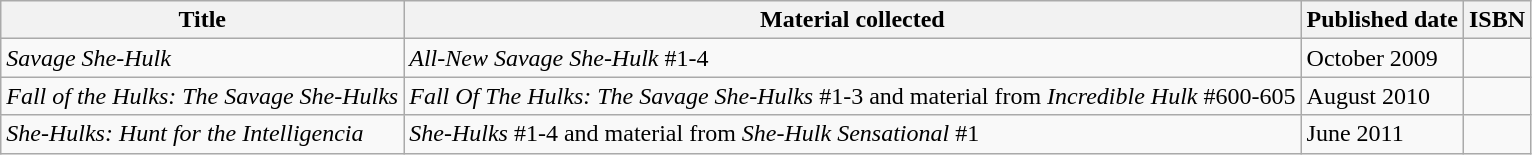<table class="wikitable">
<tr>
<th>Title</th>
<th>Material collected</th>
<th>Published date</th>
<th>ISBN</th>
</tr>
<tr>
<td><em>Savage She-Hulk</em></td>
<td><em>All-New Savage She-Hulk</em> #1-4</td>
<td>October 2009</td>
<td></td>
</tr>
<tr>
<td><em>Fall of the Hulks: The Savage She-Hulks</em></td>
<td><em>Fall Of The Hulks: The Savage She-Hulks</em> #1-3 and material from <em>Incredible Hulk</em> #600-605</td>
<td>August 2010</td>
<td></td>
</tr>
<tr>
<td><em>She-Hulks: Hunt for the Intelligencia</em></td>
<td><em>She-Hulks</em> #1-4 and material from <em>She-Hulk Sensational</em> #1</td>
<td>June 2011</td>
<td></td>
</tr>
</table>
